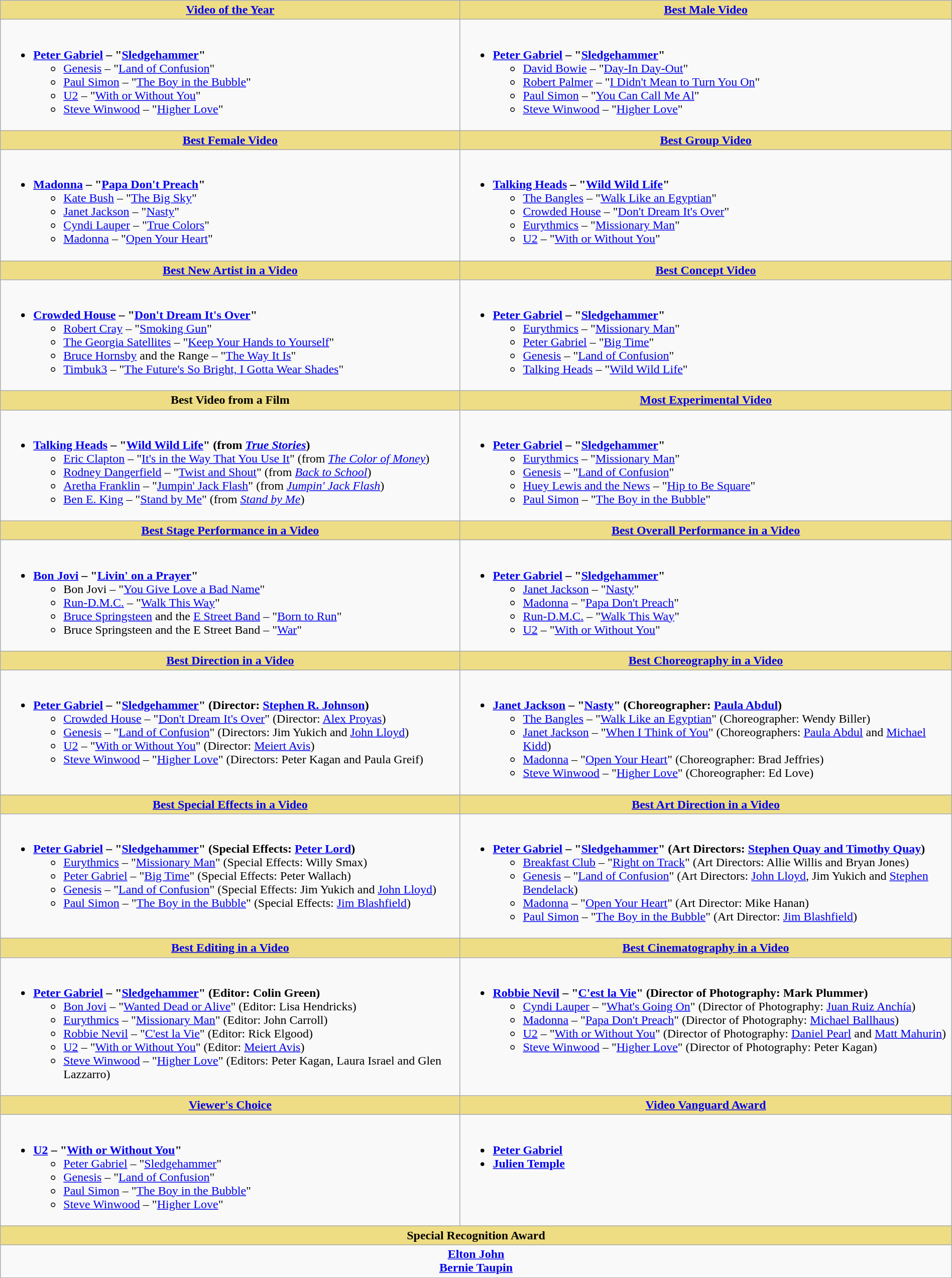<table class="wikitable" style="width:100%">
<tr>
<th style="background:#EEDD85; width=50%"><a href='#'>Video of the Year</a></th>
<th style="background:#EEDD85; width=50%"><a href='#'>Best Male Video</a></th>
</tr>
<tr>
<td valign="top"><br><ul><li><strong><a href='#'>Peter Gabriel</a> – "<a href='#'>Sledgehammer</a>"</strong><ul><li><a href='#'>Genesis</a> – "<a href='#'>Land of Confusion</a>"</li><li><a href='#'>Paul Simon</a> – "<a href='#'>The Boy in the Bubble</a>"</li><li><a href='#'>U2</a> – "<a href='#'>With or Without You</a>"</li><li><a href='#'>Steve Winwood</a> – "<a href='#'>Higher Love</a>"</li></ul></li></ul></td>
<td valign="top"><br><ul><li><strong><a href='#'>Peter Gabriel</a> – "<a href='#'>Sledgehammer</a>"</strong><ul><li><a href='#'>David Bowie</a> – "<a href='#'>Day-In Day-Out</a>"</li><li><a href='#'>Robert Palmer</a> – "<a href='#'>I Didn't Mean to Turn You On</a>"</li><li><a href='#'>Paul Simon</a> – "<a href='#'>You Can Call Me Al</a>"</li><li><a href='#'>Steve Winwood</a> – "<a href='#'>Higher Love</a>"</li></ul></li></ul></td>
</tr>
<tr>
<th style="background:#EEDD85; width=50%"><a href='#'>Best Female Video</a></th>
<th style="background:#EEDD85; width=50%"><a href='#'>Best Group Video</a></th>
</tr>
<tr>
<td valign="top"><br><ul><li><strong><a href='#'>Madonna</a> – "<a href='#'>Papa Don't Preach</a>"</strong><ul><li><a href='#'>Kate Bush</a> – "<a href='#'>The Big Sky</a>"</li><li><a href='#'>Janet Jackson</a> – "<a href='#'>Nasty</a>"</li><li><a href='#'>Cyndi Lauper</a> – "<a href='#'>True Colors</a>"</li><li><a href='#'>Madonna</a> – "<a href='#'>Open Your Heart</a>"</li></ul></li></ul></td>
<td valign="top"><br><ul><li><strong><a href='#'>Talking Heads</a> – "<a href='#'>Wild Wild Life</a>"</strong><ul><li><a href='#'>The Bangles</a> – "<a href='#'>Walk Like an Egyptian</a>"</li><li><a href='#'>Crowded House</a> – "<a href='#'>Don't Dream It's Over</a>"</li><li><a href='#'>Eurythmics</a> – "<a href='#'>Missionary Man</a>"</li><li><a href='#'>U2</a> – "<a href='#'>With or Without You</a>"</li></ul></li></ul></td>
</tr>
<tr>
<th style="background:#EEDD85; width=50%"><a href='#'>Best New Artist in a Video</a></th>
<th style="background:#EEDD85; width=50%"><a href='#'>Best Concept Video</a></th>
</tr>
<tr>
<td valign="top"><br><ul><li><strong><a href='#'>Crowded House</a> – "<a href='#'>Don't Dream It's Over</a>"</strong><ul><li><a href='#'>Robert Cray</a> – "<a href='#'>Smoking Gun</a>"</li><li><a href='#'>The Georgia Satellites</a> – "<a href='#'>Keep Your Hands to Yourself</a>"</li><li><a href='#'>Bruce Hornsby</a> and the Range – "<a href='#'>The Way It Is</a>"</li><li><a href='#'>Timbuk3</a> – "<a href='#'>The Future's So Bright, I Gotta Wear Shades</a>"</li></ul></li></ul></td>
<td valign="top"><br><ul><li><strong><a href='#'>Peter Gabriel</a> – "<a href='#'>Sledgehammer</a>"</strong><ul><li><a href='#'>Eurythmics</a> – "<a href='#'>Missionary Man</a>"</li><li><a href='#'>Peter Gabriel</a> – "<a href='#'>Big Time</a>"</li><li><a href='#'>Genesis</a> – "<a href='#'>Land of Confusion</a>"</li><li><a href='#'>Talking Heads</a> – "<a href='#'>Wild Wild Life</a>"</li></ul></li></ul></td>
</tr>
<tr>
<th style="background:#EEDD85; width=50%">Best Video from a Film</th>
<th style="background:#EEDD85; width=50%"><a href='#'>Most Experimental Video</a></th>
</tr>
<tr>
<td valign="top"><br><ul><li><strong><a href='#'>Talking Heads</a> – "<a href='#'>Wild Wild Life</a>" (from <em><a href='#'>True Stories</a></em>)</strong><ul><li><a href='#'>Eric Clapton</a> – "<a href='#'>It's in the Way That You Use It</a>" (from <em><a href='#'>The Color of Money</a></em>)</li><li><a href='#'>Rodney Dangerfield</a> – "<a href='#'>Twist and Shout</a>" (from <em><a href='#'>Back to School</a></em>)</li><li><a href='#'>Aretha Franklin</a> – "<a href='#'>Jumpin' Jack Flash</a>" (from <em><a href='#'>Jumpin' Jack Flash</a></em>)</li><li><a href='#'>Ben E. King</a> – "<a href='#'>Stand by Me</a>" (from <em><a href='#'>Stand by Me</a></em>)</li></ul></li></ul></td>
<td valign="top"><br><ul><li><strong><a href='#'>Peter Gabriel</a> – "<a href='#'>Sledgehammer</a>"</strong><ul><li><a href='#'>Eurythmics</a> – "<a href='#'>Missionary Man</a>"</li><li><a href='#'>Genesis</a> – "<a href='#'>Land of Confusion</a>"</li><li><a href='#'>Huey Lewis and the News</a> – "<a href='#'>Hip to Be Square</a>"</li><li><a href='#'>Paul Simon</a> – "<a href='#'>The Boy in the Bubble</a>"</li></ul></li></ul></td>
</tr>
<tr>
<th style="background:#EEDD85; width=50%"><a href='#'>Best Stage Performance in a Video</a></th>
<th style="background:#EEDD85; width=50%"><a href='#'>Best Overall Performance in a Video</a></th>
</tr>
<tr>
<td valign="top"><br><ul><li><strong><a href='#'>Bon Jovi</a> – "<a href='#'>Livin' on a Prayer</a>"</strong><ul><li>Bon Jovi – "<a href='#'>You Give Love a Bad Name</a>"</li><li><a href='#'>Run-D.M.C.</a> – "<a href='#'>Walk This Way</a>"</li><li><a href='#'>Bruce Springsteen</a> and the <a href='#'>E Street Band</a> – "<a href='#'>Born to Run</a>"</li><li>Bruce Springsteen and the E Street Band – "<a href='#'>War</a>"</li></ul></li></ul></td>
<td valign="top"><br><ul><li><strong><a href='#'>Peter Gabriel</a> – "<a href='#'>Sledgehammer</a>"</strong><ul><li><a href='#'>Janet Jackson</a> – "<a href='#'>Nasty</a>"</li><li><a href='#'>Madonna</a> – "<a href='#'>Papa Don't Preach</a>"</li><li><a href='#'>Run-D.M.C.</a> – "<a href='#'>Walk This Way</a>"</li><li><a href='#'>U2</a> – "<a href='#'>With or Without You</a>"</li></ul></li></ul></td>
</tr>
<tr>
<th style="background:#EEDD85; width=50%"><a href='#'>Best Direction in a Video</a></th>
<th style="background:#EEDD85; width=50%"><a href='#'>Best Choreography in a Video</a></th>
</tr>
<tr>
<td valign="top"><br><ul><li><strong><a href='#'>Peter Gabriel</a> – "<a href='#'>Sledgehammer</a>" (Director: <a href='#'>Stephen R. Johnson</a>)</strong><ul><li><a href='#'>Crowded House</a> – "<a href='#'>Don't Dream It's Over</a>" (Director: <a href='#'>Alex Proyas</a>)</li><li><a href='#'>Genesis</a> – "<a href='#'>Land of Confusion</a>" (Directors: Jim Yukich and <a href='#'>John Lloyd</a>)</li><li><a href='#'>U2</a> – "<a href='#'>With or Without You</a>" (Director: <a href='#'>Meiert Avis</a>)</li><li><a href='#'>Steve Winwood</a> – "<a href='#'>Higher Love</a>" (Directors: Peter Kagan and Paula Greif)</li></ul></li></ul></td>
<td valign="top"><br><ul><li><strong><a href='#'>Janet Jackson</a> – "<a href='#'>Nasty</a>" (Choreographer: <a href='#'>Paula Abdul</a>)</strong><ul><li><a href='#'>The Bangles</a> – "<a href='#'>Walk Like an Egyptian</a>" (Choreographer: Wendy Biller)</li><li><a href='#'>Janet Jackson</a> – "<a href='#'>When I Think of You</a>" (Choreographers: <a href='#'>Paula Abdul</a> and <a href='#'>Michael Kidd</a>)</li><li><a href='#'>Madonna</a> – "<a href='#'>Open Your Heart</a>" (Choreographer: Brad Jeffries)</li><li><a href='#'>Steve Winwood</a> – "<a href='#'>Higher Love</a>" (Choreographer: Ed Love)</li></ul></li></ul></td>
</tr>
<tr>
<th style="background:#EEDD85; width=50%"><a href='#'>Best Special Effects in a Video</a></th>
<th style="background:#EEDD85; width=50%"><a href='#'>Best Art Direction in a Video</a></th>
</tr>
<tr>
<td valign="top"><br><ul><li><strong><a href='#'>Peter Gabriel</a> – "<a href='#'>Sledgehammer</a>" (Special Effects: <a href='#'>Peter Lord</a>)</strong><ul><li><a href='#'>Eurythmics</a> – "<a href='#'>Missionary Man</a>" (Special Effects: Willy Smax)</li><li><a href='#'>Peter Gabriel</a> – "<a href='#'>Big Time</a>" (Special Effects: Peter Wallach)</li><li><a href='#'>Genesis</a> – "<a href='#'>Land of Confusion</a>" (Special Effects: Jim Yukich and <a href='#'>John Lloyd</a>)</li><li><a href='#'>Paul Simon</a> – "<a href='#'>The Boy in the Bubble</a>" (Special Effects: <a href='#'>Jim Blashfield</a>)</li></ul></li></ul></td>
<td valign="top"><br><ul><li><strong><a href='#'>Peter Gabriel</a> – "<a href='#'>Sledgehammer</a>" (Art Directors: <a href='#'>Stephen Quay and Timothy Quay</a>)</strong><ul><li><a href='#'>Breakfast Club</a> – "<a href='#'>Right on Track</a>" (Art Directors: Allie Willis and Bryan Jones)</li><li><a href='#'>Genesis</a> – "<a href='#'>Land of Confusion</a>" (Art Directors: <a href='#'>John Lloyd</a>, Jim Yukich and <a href='#'>Stephen Bendelack</a>)</li><li><a href='#'>Madonna</a> – "<a href='#'>Open Your Heart</a>" (Art Director: Mike Hanan)</li><li><a href='#'>Paul Simon</a> – "<a href='#'>The Boy in the Bubble</a>" (Art Director: <a href='#'>Jim Blashfield</a>)</li></ul></li></ul></td>
</tr>
<tr>
<th style="background:#EEDD85; width=50%"><a href='#'>Best Editing in a Video</a></th>
<th style="background:#EEDD85; width=50%"><a href='#'>Best Cinematography in a Video</a></th>
</tr>
<tr>
<td valign="top"><br><ul><li><strong><a href='#'>Peter Gabriel</a> – "<a href='#'>Sledgehammer</a>" (Editor: Colin Green)</strong><ul><li><a href='#'>Bon Jovi</a> – "<a href='#'>Wanted Dead or Alive</a>" (Editor: Lisa Hendricks)</li><li><a href='#'>Eurythmics</a> – "<a href='#'>Missionary Man</a>" (Editor: John Carroll)</li><li><a href='#'>Robbie Nevil</a> – "<a href='#'>C'est la Vie</a>" (Editor: Rick Elgood)</li><li><a href='#'>U2</a> – "<a href='#'>With or Without You</a>" (Editor: <a href='#'>Meiert Avis</a>)</li><li><a href='#'>Steve Winwood</a> – "<a href='#'>Higher Love</a>" (Editors: Peter Kagan, Laura Israel and Glen Lazzarro)</li></ul></li></ul></td>
<td valign="top"><br><ul><li><strong><a href='#'>Robbie Nevil</a> – "<a href='#'>C'est la Vie</a>" (Director of Photography: Mark Plummer)</strong><ul><li><a href='#'>Cyndi Lauper</a> – "<a href='#'>What's Going On</a>" (Director of Photography: <a href='#'>Juan Ruiz Anchía</a>)</li><li><a href='#'>Madonna</a> – "<a href='#'>Papa Don't Preach</a>" (Director of Photography: <a href='#'>Michael Ballhaus</a>)</li><li><a href='#'>U2</a> – "<a href='#'>With or Without You</a>" (Director of Photography: <a href='#'>Daniel Pearl</a> and <a href='#'>Matt Mahurin</a>)</li><li><a href='#'>Steve Winwood</a> – "<a href='#'>Higher Love</a>" (Director of Photography: Peter Kagan)</li></ul></li></ul></td>
</tr>
<tr>
<th style="background:#EEDD85; width=50%"><a href='#'>Viewer's Choice</a></th>
<th style="background:#EEDD85; width=50%"><a href='#'>Video Vanguard Award</a></th>
</tr>
<tr>
<td valign="top"><br><ul><li><strong><a href='#'>U2</a> – "<a href='#'>With or Without You</a>"</strong><ul><li><a href='#'>Peter Gabriel</a> – "<a href='#'>Sledgehammer</a>"</li><li><a href='#'>Genesis</a> – "<a href='#'>Land of Confusion</a>"</li><li><a href='#'>Paul Simon</a> – "<a href='#'>The Boy in the Bubble</a>"</li><li><a href='#'>Steve Winwood</a> – "<a href='#'>Higher Love</a>"</li></ul></li></ul></td>
<td valign="top"><br><ul><li><strong><a href='#'>Peter Gabriel</a></strong></li><li><strong><a href='#'>Julien Temple</a></strong></li></ul></td>
</tr>
<tr>
<th style="background:#EEDD82; width=50%" colspan="2">Special Recognition Award</th>
</tr>
<tr>
<td colspan="2" style="text-align: center;"><strong><a href='#'>Elton John</a></strong><br><strong><a href='#'>Bernie Taupin</a></strong></td>
</tr>
</table>
